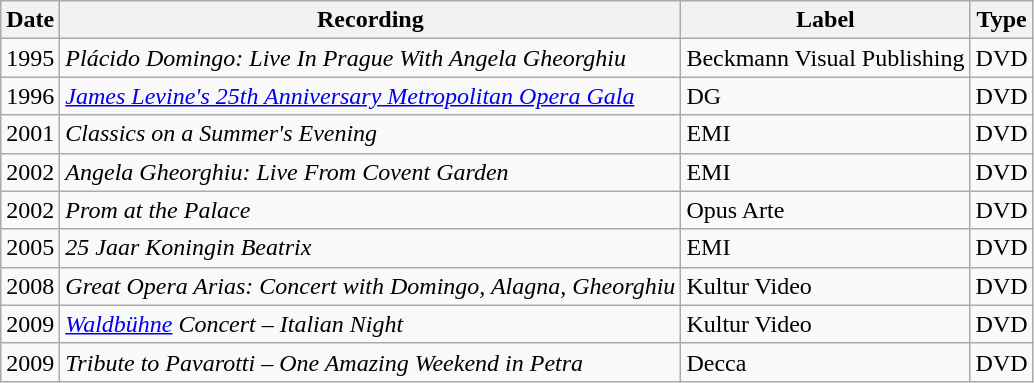<table class="wikitable sortable">
<tr>
<th>Date</th>
<th>Recording</th>
<th>Label</th>
<th>Type</th>
</tr>
<tr>
<td>1995</td>
<td><em>Plácido Domingo: Live In Prague With Angela Gheorghiu</em></td>
<td>Beckmann Visual Publishing</td>
<td>DVD</td>
</tr>
<tr>
<td>1996</td>
<td><em><a href='#'>James Levine's 25th Anniversary Metropolitan Opera Gala</a></em></td>
<td>DG</td>
<td>DVD</td>
</tr>
<tr>
<td>2001</td>
<td><em>Classics on a Summer's Evening</em></td>
<td>EMI</td>
<td>DVD</td>
</tr>
<tr>
<td>2002</td>
<td><em>Angela Gheorghiu: Live From Covent Garden</em></td>
<td>EMI</td>
<td>DVD</td>
</tr>
<tr>
<td>2002</td>
<td><em>Prom at the Palace</em></td>
<td>Opus Arte</td>
<td>DVD</td>
</tr>
<tr>
<td>2005</td>
<td><em>25 Jaar Koningin Beatrix</em></td>
<td>EMI</td>
<td>DVD</td>
</tr>
<tr>
<td>2008</td>
<td><em>Great Opera Arias: Concert with Domingo, Alagna, Gheorghiu</em></td>
<td>Kultur Video</td>
<td>DVD</td>
</tr>
<tr>
<td>2009</td>
<td><em><a href='#'>Waldbühne</a> Concert – Italian Night</em></td>
<td>Kultur Video</td>
<td>DVD</td>
</tr>
<tr>
<td>2009</td>
<td><em>Tribute to Pavarotti – One Amazing Weekend in Petra</em></td>
<td>Decca</td>
<td>DVD</td>
</tr>
</table>
